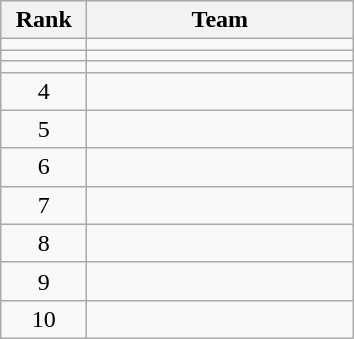<table class="wikitable" style="text-align: center">
<tr>
<th width=50>Rank</th>
<th width=170>Team</th>
</tr>
<tr>
<td></td>
<td align=left></td>
</tr>
<tr>
<td></td>
<td align=left></td>
</tr>
<tr>
<td></td>
<td align=left></td>
</tr>
<tr>
<td>4</td>
<td align=left></td>
</tr>
<tr>
<td>5</td>
<td align=left></td>
</tr>
<tr>
<td>6</td>
<td align=left></td>
</tr>
<tr>
<td>7</td>
<td align=left></td>
</tr>
<tr>
<td>8</td>
<td align=left></td>
</tr>
<tr>
<td>9</td>
<td align=left></td>
</tr>
<tr>
<td>10</td>
<td align=left></td>
</tr>
</table>
